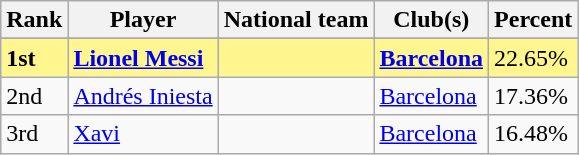<table class="wikitable">
<tr>
<th>Rank</th>
<th>Player</th>
<th>National team</th>
<th>Club(s)</th>
<th>Percent</th>
</tr>
<tr>
</tr>
<tr bgcolor="#FFF68F">
<td><strong>1st</strong></td>
<td><strong><a href='#'>Lionel Messi</a></strong></td>
<td><strong></strong></td>
<td> <strong><a href='#'>Barcelona</a></strong></td>
<td>22.65%</td>
</tr>
<tr>
<td>2nd</td>
<td><a href='#'>Andrés Iniesta</a></td>
<td></td>
<td> <a href='#'>Barcelona</a></td>
<td>17.36%</td>
</tr>
<tr>
<td>3rd</td>
<td><a href='#'>Xavi</a></td>
<td></td>
<td> <a href='#'>Barcelona</a></td>
<td>16.48%</td>
</tr>
</table>
